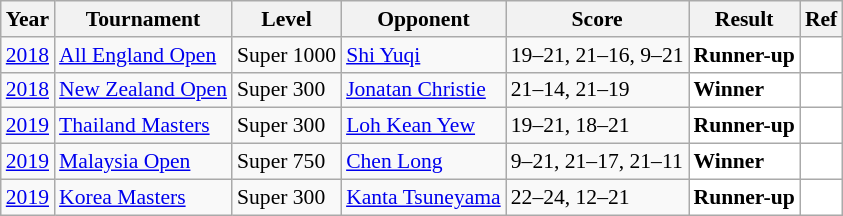<table class="sortable wikitable" style="font-size: 90%">
<tr>
<th>Year</th>
<th>Tournament</th>
<th>Level</th>
<th>Opponent</th>
<th>Score</th>
<th>Result</th>
<th>Ref</th>
</tr>
<tr>
<td align="center"><a href='#'>2018</a></td>
<td align="left"><a href='#'>All England Open</a></td>
<td align="left">Super 1000</td>
<td align="left"> <a href='#'>Shi Yuqi</a></td>
<td align="left">19–21, 21–16, 9–21</td>
<td style="text-align:left; background:white"> <strong>Runner-up</strong></td>
<td style="text-align:center; background:white"></td>
</tr>
<tr>
<td align="center"><a href='#'>2018</a></td>
<td align="left"><a href='#'>New Zealand Open</a></td>
<td align="left">Super 300</td>
<td align="left"> <a href='#'>Jonatan Christie</a></td>
<td align="left">21–14, 21–19</td>
<td style="text-align:left; background:white"> <strong>Winner</strong></td>
<td style="text-align:center; background:white"></td>
</tr>
<tr>
<td align="center"><a href='#'>2019</a></td>
<td align="left"><a href='#'>Thailand Masters</a></td>
<td align="left">Super 300</td>
<td align="left"> <a href='#'>Loh Kean Yew</a></td>
<td align="left">19–21, 18–21</td>
<td style="text-align:left; background:white"> <strong>Runner-up</strong></td>
<td style="text-align:center; background:white"></td>
</tr>
<tr>
<td align="center"><a href='#'>2019</a></td>
<td align="left"><a href='#'>Malaysia Open</a></td>
<td align="left">Super 750</td>
<td align="left"> <a href='#'>Chen Long</a></td>
<td align="left">9–21, 21–17, 21–11</td>
<td style="text-align:left; background:white"> <strong>Winner</strong></td>
<td style="text-align:center; background:white"></td>
</tr>
<tr>
<td align="center"><a href='#'>2019</a></td>
<td align="left"><a href='#'>Korea Masters</a></td>
<td align="left">Super 300</td>
<td align="left"> <a href='#'>Kanta Tsuneyama</a></td>
<td align="left">22–24, 12–21</td>
<td style="text-align:left; background:white"> <strong>Runner-up</strong></td>
<td style="text-align:center; background:white"></td>
</tr>
</table>
